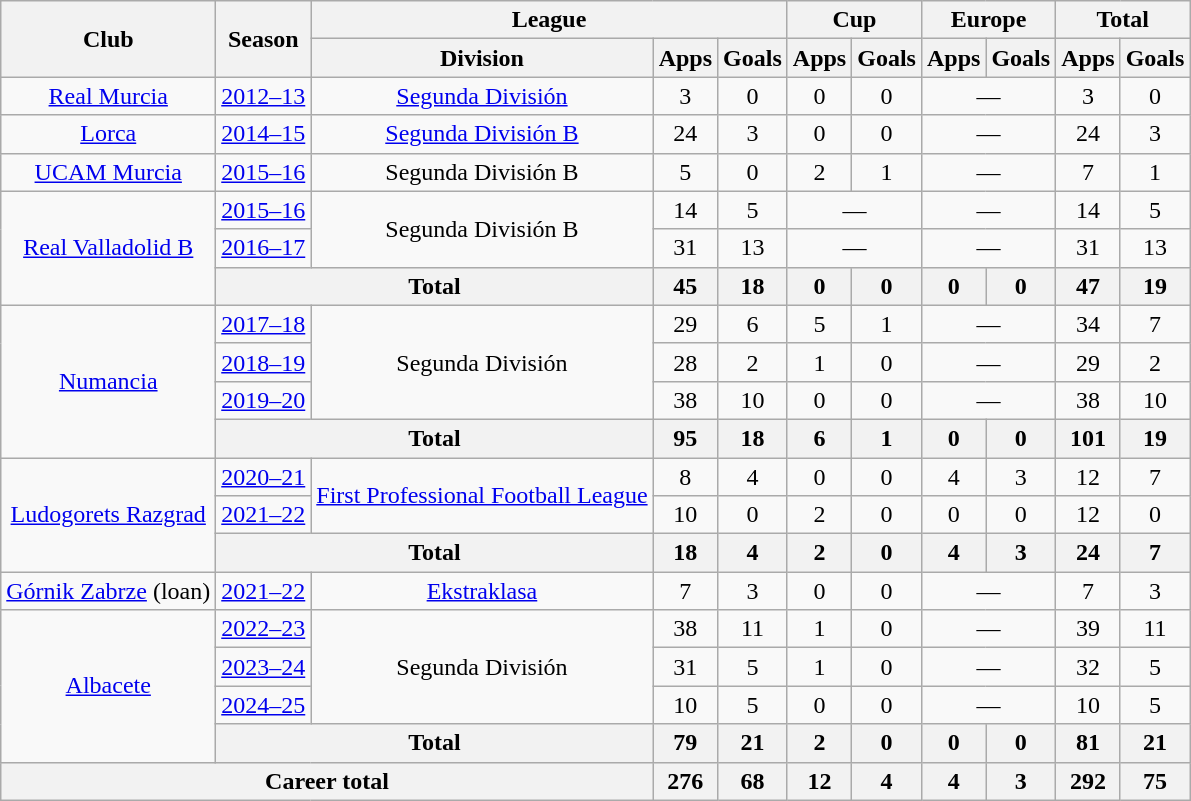<table class="wikitable", style="text-align:center">
<tr>
<th rowspan="2">Club</th>
<th rowspan="2">Season</th>
<th colspan="3">League</th>
<th colspan="2">Cup</th>
<th colspan="2">Europe</th>
<th colspan="2">Total</th>
</tr>
<tr>
<th>Division</th>
<th>Apps</th>
<th>Goals</th>
<th>Apps</th>
<th>Goals</th>
<th>Apps</th>
<th>Goals</th>
<th>Apps</th>
<th>Goals</th>
</tr>
<tr>
<td><a href='#'>Real Murcia</a></td>
<td><a href='#'>2012–13</a></td>
<td><a href='#'>Segunda División</a></td>
<td>3</td>
<td>0</td>
<td>0</td>
<td>0</td>
<td colspan="2">—</td>
<td>3</td>
<td>0</td>
</tr>
<tr>
<td><a href='#'>Lorca</a></td>
<td><a href='#'>2014–15</a></td>
<td><a href='#'>Segunda División B</a></td>
<td>24</td>
<td>3</td>
<td>0</td>
<td>0</td>
<td colspan="2">—</td>
<td>24</td>
<td>3</td>
</tr>
<tr>
<td><a href='#'>UCAM Murcia</a></td>
<td><a href='#'>2015–16</a></td>
<td>Segunda División B</td>
<td>5</td>
<td>0</td>
<td>2</td>
<td>1</td>
<td colspan="2">—</td>
<td>7</td>
<td>1</td>
</tr>
<tr>
<td rowspan="3"><a href='#'>Real Valladolid B</a></td>
<td><a href='#'>2015–16</a></td>
<td rowspan="2">Segunda División B</td>
<td>14</td>
<td>5</td>
<td colspan="2">—</td>
<td colspan="2">—</td>
<td>14</td>
<td>5</td>
</tr>
<tr>
<td><a href='#'>2016–17</a></td>
<td>31</td>
<td>13</td>
<td colspan="2">—</td>
<td colspan="2">—</td>
<td>31</td>
<td>13</td>
</tr>
<tr>
<th colspan="2">Total</th>
<th>45</th>
<th>18</th>
<th>0</th>
<th>0</th>
<th>0</th>
<th>0</th>
<th>47</th>
<th>19</th>
</tr>
<tr>
<td rowspan="4"><a href='#'>Numancia</a></td>
<td><a href='#'>2017–18</a></td>
<td rowspan="3">Segunda División</td>
<td>29</td>
<td>6</td>
<td>5</td>
<td>1</td>
<td colspan="2">—</td>
<td>34</td>
<td>7</td>
</tr>
<tr>
<td><a href='#'>2018–19</a></td>
<td>28</td>
<td>2</td>
<td>1</td>
<td>0</td>
<td colspan="2">—</td>
<td>29</td>
<td>2</td>
</tr>
<tr>
<td><a href='#'>2019–20</a></td>
<td>38</td>
<td>10</td>
<td>0</td>
<td>0</td>
<td colspan="2">—</td>
<td>38</td>
<td>10</td>
</tr>
<tr>
<th colspan="2">Total</th>
<th>95</th>
<th>18</th>
<th>6</th>
<th>1</th>
<th>0</th>
<th>0</th>
<th>101</th>
<th>19</th>
</tr>
<tr>
<td rowspan="3"><a href='#'>Ludogorets Razgrad</a></td>
<td><a href='#'>2020–21</a></td>
<td rowspan="2"><a href='#'>First Professional Football League</a></td>
<td>8</td>
<td>4</td>
<td>0</td>
<td>0</td>
<td>4</td>
<td>3</td>
<td>12</td>
<td>7</td>
</tr>
<tr>
<td><a href='#'>2021–22</a></td>
<td>10</td>
<td>0</td>
<td>2</td>
<td>0</td>
<td>0</td>
<td>0</td>
<td>12</td>
<td>0</td>
</tr>
<tr>
<th colspan="2">Total</th>
<th>18</th>
<th>4</th>
<th>2</th>
<th>0</th>
<th>4</th>
<th>3</th>
<th>24</th>
<th>7</th>
</tr>
<tr>
<td><a href='#'>Górnik Zabrze</a> (loan)</td>
<td><a href='#'>2021–22</a></td>
<td><a href='#'>Ekstraklasa</a></td>
<td>7</td>
<td>3</td>
<td>0</td>
<td>0</td>
<td colspan="2">—</td>
<td>7</td>
<td>3</td>
</tr>
<tr>
<td rowspan="4"><a href='#'>Albacete</a></td>
<td><a href='#'>2022–23</a></td>
<td rowspan="3">Segunda División</td>
<td>38</td>
<td>11</td>
<td>1</td>
<td>0</td>
<td colspan="2">—</td>
<td>39</td>
<td>11</td>
</tr>
<tr>
<td><a href='#'>2023–24</a></td>
<td>31</td>
<td>5</td>
<td>1</td>
<td>0</td>
<td colspan="2">—</td>
<td>32</td>
<td>5</td>
</tr>
<tr>
<td><a href='#'>2024–25</a></td>
<td>10</td>
<td>5</td>
<td>0</td>
<td>0</td>
<td colspan="2">—</td>
<td>10</td>
<td>5</td>
</tr>
<tr>
<th colspan="2">Total</th>
<th>79</th>
<th>21</th>
<th>2</th>
<th>0</th>
<th>0</th>
<th>0</th>
<th>81</th>
<th>21</th>
</tr>
<tr>
<th colspan="3">Career total</th>
<th>276</th>
<th>68</th>
<th>12</th>
<th>4</th>
<th>4</th>
<th>3</th>
<th>292</th>
<th>75</th>
</tr>
</table>
